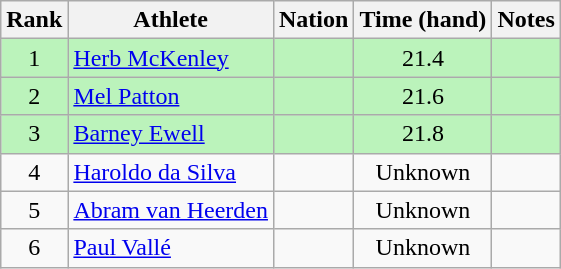<table class="wikitable sortable" style="text-align:center">
<tr>
<th>Rank</th>
<th>Athlete</th>
<th>Nation</th>
<th>Time (hand)</th>
<th>Notes</th>
</tr>
<tr bgcolor=#bbf3bb>
<td>1</td>
<td align=left><a href='#'>Herb McKenley</a></td>
<td align=left></td>
<td>21.4</td>
<td></td>
</tr>
<tr bgcolor=#bbf3bb>
<td>2</td>
<td align=left><a href='#'>Mel Patton</a></td>
<td align=left></td>
<td>21.6</td>
<td></td>
</tr>
<tr bgcolor=#bbf3bb>
<td>3</td>
<td align=left><a href='#'>Barney Ewell</a></td>
<td align=left></td>
<td>21.8</td>
<td></td>
</tr>
<tr>
<td>4</td>
<td align=left><a href='#'>Haroldo da Silva</a></td>
<td align=left></td>
<td data-sort-value=30.0>Unknown</td>
<td></td>
</tr>
<tr>
<td>5</td>
<td align=left><a href='#'>Abram van Heerden</a></td>
<td align=left></td>
<td data-sort-value=30.0>Unknown</td>
<td></td>
</tr>
<tr>
<td>6</td>
<td align=left><a href='#'>Paul Vallé</a></td>
<td align=left></td>
<td data-sort-value=30.0>Unknown</td>
<td></td>
</tr>
</table>
